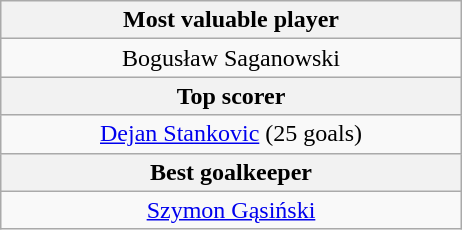<table class="wikitable" style="margin: 1em auto 1em auto;">
<tr>
<th width=300>Most valuable player</th>
</tr>
<tr>
<td style="text-align:center;"> Bogusław Saganowski</td>
</tr>
<tr>
<th>Top scorer</th>
</tr>
<tr>
<td style="text-align:center;"> <a href='#'>Dejan Stankovic</a> (25 goals)</td>
</tr>
<tr>
<th>Best goalkeeper</th>
</tr>
<tr>
<td style="text-align:center;"> <a href='#'>Szymon Gąsiński</a></td>
</tr>
</table>
